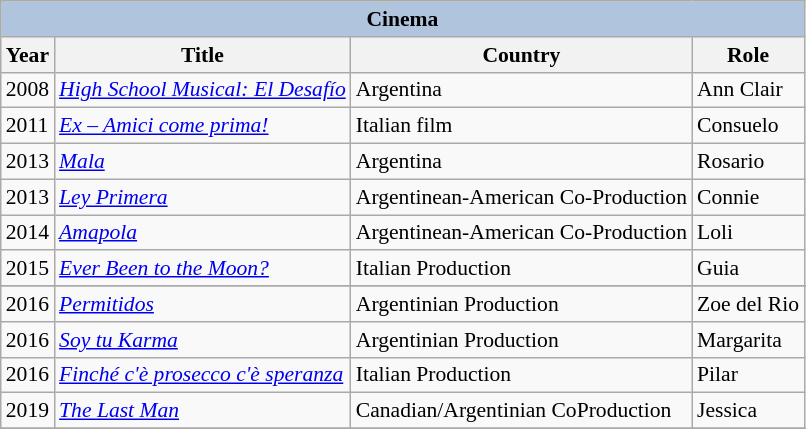<table class="wikitable" style="font-size: 90%;">
<tr>
<th colspan="4" style="background: LightSteelBlue;">Cinema</th>
</tr>
<tr>
<th>Year</th>
<th>Title</th>
<th>Country</th>
<th>Role</th>
</tr>
<tr>
<td>2008</td>
<td><em><a href='#'>High School Musical: El Desafío</a></em></td>
<td>Argentina</td>
<td>Ann Clair</td>
</tr>
<tr>
<td>2011</td>
<td><em><a href='#'>Ex – Amici come prima!</a></em></td>
<td>Italian film</td>
<td>Consuelo</td>
</tr>
<tr>
<td>2013</td>
<td><em><a href='#'>Mala</a></em></td>
<td>Argentina</td>
<td>Rosario</td>
</tr>
<tr>
<td>2013</td>
<td><em><a href='#'>Ley Primera</a></em></td>
<td>Argentinean-American Co-Production</td>
<td>Connie</td>
</tr>
<tr>
<td>2014</td>
<td><em><a href='#'>Amapola</a></em></td>
<td>Argentinean-American Co-Production</td>
<td>Loli</td>
</tr>
<tr>
<td>2015</td>
<td><em> <a href='#'>Ever Been to the Moon?</a></em></td>
<td>Italian Production</td>
<td>Guia</td>
</tr>
<tr>
</tr>
<tr>
<td>2016</td>
<td><em> <a href='#'>Permitidos</a></em></td>
<td>Argentinian Production</td>
<td>Zoe del Rio</td>
</tr>
<tr>
<td>2016</td>
<td><em> <a href='#'>Soy tu Karma</a></em></td>
<td>Argentinian Production</td>
<td>Margarita</td>
</tr>
<tr>
<td>2016</td>
<td><em> <a href='#'>Finché c'è prosecco c'è speranza</a></em></td>
<td>Italian Production</td>
<td>Pilar</td>
</tr>
<tr>
<td>2019</td>
<td><em><a href='#'>The Last Man</a></em></td>
<td>Canadian/Argentinian CoProduction</td>
<td>Jessica</td>
</tr>
<tr>
</tr>
</table>
